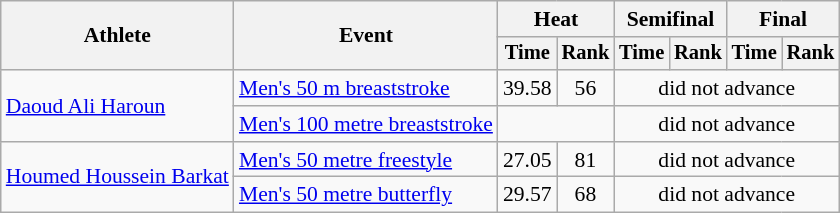<table class=wikitable style="font-size:90%">
<tr>
<th rowspan="2">Athlete</th>
<th rowspan="2">Event</th>
<th colspan="2">Heat</th>
<th colspan="2">Semifinal</th>
<th colspan="2">Final</th>
</tr>
<tr style="font-size:95%">
<th>Time</th>
<th>Rank</th>
<th>Time</th>
<th>Rank</th>
<th>Time</th>
<th>Rank</th>
</tr>
<tr align=center>
<td align=left rowspan=2><a href='#'>Daoud Ali Haroun</a></td>
<td align=left><a href='#'>Men's 50 m breaststroke</a></td>
<td>39.58</td>
<td>56</td>
<td colspan=4>did not advance</td>
</tr>
<tr align=center>
<td align=left><a href='#'>Men's 100 metre breaststroke</a></td>
<td colspan=2></td>
<td colspan=4>did not advance</td>
</tr>
<tr align=center>
<td align=left rowspan=2><a href='#'>Houmed Houssein Barkat</a></td>
<td align=left><a href='#'>Men's 50 metre freestyle</a></td>
<td>27.05</td>
<td>81</td>
<td colspan=4>did not advance</td>
</tr>
<tr align=center>
<td align=left><a href='#'>Men's 50 metre butterfly</a></td>
<td>29.57</td>
<td>68</td>
<td colspan=4>did not advance</td>
</tr>
</table>
